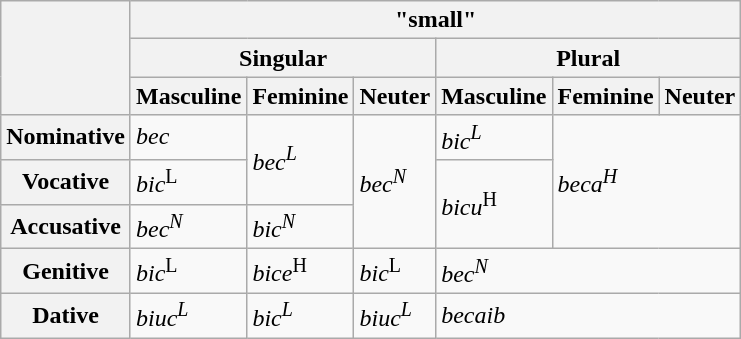<table class="wikitable">
<tr>
<th rowspan=3></th>
<th colspan=6> "small"</th>
</tr>
<tr>
<th colspan=3>Singular</th>
<th colspan=3>Plural</th>
</tr>
<tr>
<th>Masculine</th>
<th>Feminine</th>
<th>Neuter</th>
<th>Masculine</th>
<th>Feminine</th>
<th>Neuter</th>
</tr>
<tr>
<th>Nominative</th>
<td><em>bec</em></td>
<td rowspan=2><em>bec<sup>L</sup></em></td>
<td rowspan=3><em>bec<sup>N</sup></em></td>
<td><em>bic<sup>L</sup></em></td>
<td rowspan=3; colspan=2><em>beca<sup>H</sup></em></td>
</tr>
<tr>
<th>Vocative</th>
<td><em>bic</em><sup>L</sup></td>
<td rowspan=2><em>bicu</em><sup>H</sup></td>
</tr>
<tr>
<th>Accusative</th>
<td><em>bec<sup>N</sup></em></td>
<td><em>bic<sup>N</sup></em></td>
</tr>
<tr>
<th>Genitive</th>
<td><em>bic</em><sup>L</sup></td>
<td><em>bice</em><sup>H</sup></td>
<td><em>bic</em><sup>L</sup></td>
<td colspan=3><em>bec<sup>N</sup></em></td>
</tr>
<tr>
<th>Dative</th>
<td><em>biuc<sup>L</sup></em></td>
<td><em>bic<sup>L</sup></em></td>
<td><em>biuc<sup>L</sup></em></td>
<td colspan=3><em>becaib</em></td>
</tr>
</table>
